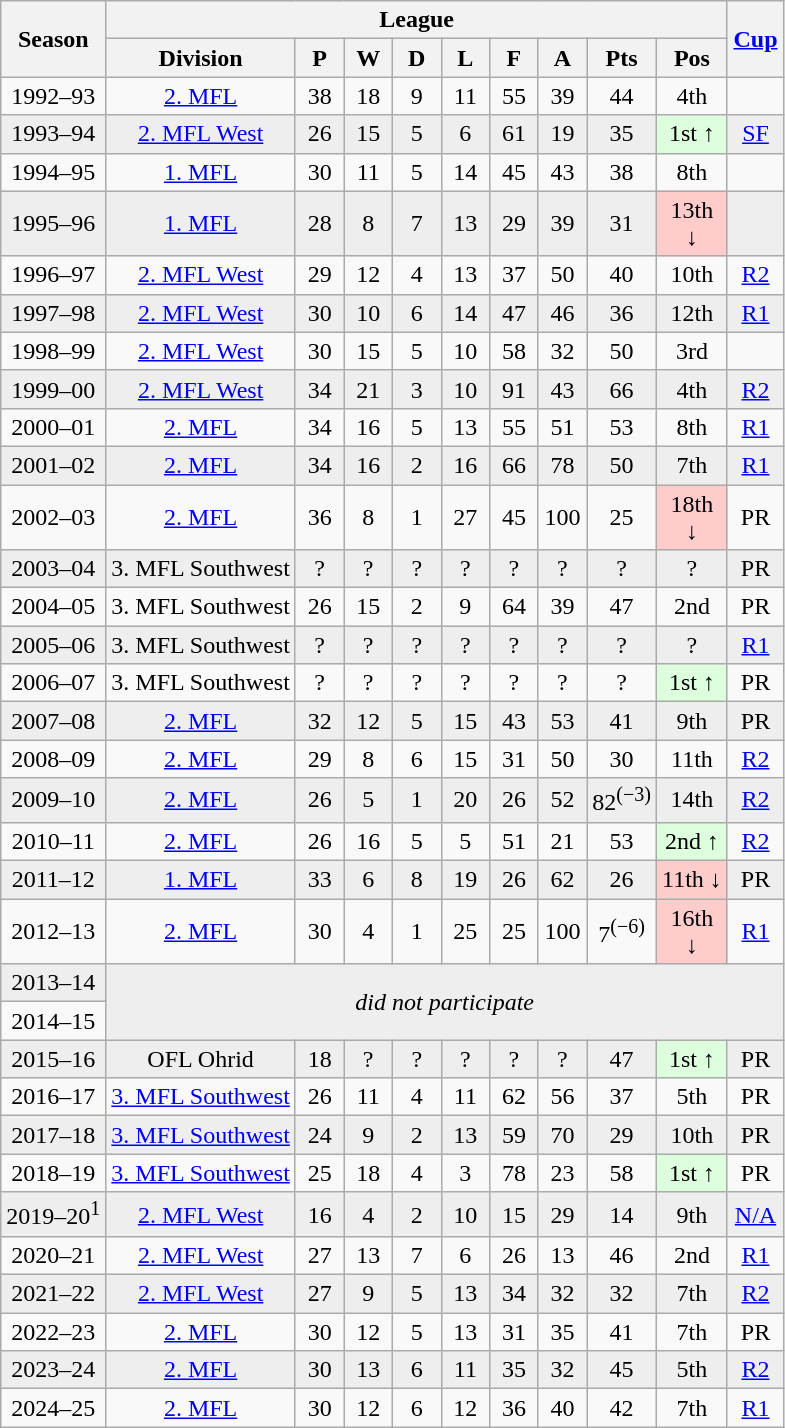<table class="wikitable" style="text-align:center; font-size:100%">
<tr>
<th rowspan=2>Season</th>
<th colspan=9>League</th>
<th rowspan=2 width="30"><a href='#'>Cup</a></th>
</tr>
<tr>
<th>Division</th>
<th width="25">P</th>
<th width="25">W</th>
<th width="25">D</th>
<th width="25">L</th>
<th width="25">F</th>
<th width="25">A</th>
<th width="25">Pts</th>
<th width="40">Pos</th>
</tr>
<tr>
<td>1992–93</td>
<td><a href='#'>2. MFL</a></td>
<td>38</td>
<td>18</td>
<td>9</td>
<td>11</td>
<td>55</td>
<td>39</td>
<td>44</td>
<td>4th</td>
<td></td>
</tr>
<tr bgcolor=#EEEEEE>
<td>1993–94</td>
<td><a href='#'>2. MFL West</a></td>
<td>26</td>
<td>15</td>
<td>5</td>
<td>6</td>
<td>61</td>
<td>19</td>
<td>35</td>
<td bgcolor="#DDFFDD">1st ↑</td>
<td><a href='#'>SF</a></td>
</tr>
<tr>
<td>1994–95</td>
<td><a href='#'>1. MFL</a></td>
<td>30</td>
<td>11</td>
<td>5</td>
<td>14</td>
<td>45</td>
<td>43</td>
<td>38</td>
<td>8th</td>
<td></td>
</tr>
<tr bgcolor=#EEEEEE>
<td>1995–96</td>
<td><a href='#'>1. MFL</a></td>
<td>28</td>
<td>8</td>
<td>7</td>
<td>13</td>
<td>29</td>
<td>39</td>
<td>31</td>
<td bgcolor="#FFCCCC">13th ↓</td>
<td></td>
</tr>
<tr>
<td>1996–97</td>
<td><a href='#'>2. MFL West</a></td>
<td>29</td>
<td>12</td>
<td>4</td>
<td>13</td>
<td>37</td>
<td>50</td>
<td>40</td>
<td>10th</td>
<td><a href='#'>R2</a></td>
</tr>
<tr bgcolor=#EEEEEE>
<td>1997–98</td>
<td><a href='#'>2. MFL West</a></td>
<td>30</td>
<td>10</td>
<td>6</td>
<td>14</td>
<td>47</td>
<td>46</td>
<td>36</td>
<td>12th</td>
<td><a href='#'>R1</a></td>
</tr>
<tr>
<td>1998–99</td>
<td><a href='#'>2. MFL West</a></td>
<td>30</td>
<td>15</td>
<td>5</td>
<td>10</td>
<td>58</td>
<td>32</td>
<td>50</td>
<td>3rd</td>
<td></td>
</tr>
<tr bgcolor=#EEEEEE>
<td>1999–00</td>
<td><a href='#'>2. MFL West</a></td>
<td>34</td>
<td>21</td>
<td>3</td>
<td>10</td>
<td>91</td>
<td>43</td>
<td>66</td>
<td>4th</td>
<td><a href='#'>R2</a></td>
</tr>
<tr>
<td>2000–01</td>
<td><a href='#'>2. MFL</a></td>
<td>34</td>
<td>16</td>
<td>5</td>
<td>13</td>
<td>55</td>
<td>51</td>
<td>53</td>
<td>8th</td>
<td><a href='#'>R1</a></td>
</tr>
<tr bgcolor=#EEEEEE>
<td>2001–02</td>
<td><a href='#'>2. MFL</a></td>
<td>34</td>
<td>16</td>
<td>2</td>
<td>16</td>
<td>66</td>
<td>78</td>
<td>50</td>
<td>7th</td>
<td><a href='#'>R1</a></td>
</tr>
<tr>
<td>2002–03</td>
<td><a href='#'>2. MFL</a></td>
<td>36</td>
<td>8</td>
<td>1</td>
<td>27</td>
<td>45</td>
<td>100</td>
<td>25</td>
<td bgcolor="#FFCCCC">18th ↓</td>
<td>PR</td>
</tr>
<tr bgcolor=#EEEEEE>
<td>2003–04</td>
<td>3. MFL Southwest</td>
<td>?</td>
<td>?</td>
<td>?</td>
<td>?</td>
<td>?</td>
<td>?</td>
<td>?</td>
<td>?</td>
<td>PR</td>
</tr>
<tr>
<td>2004–05</td>
<td>3. MFL Southwest</td>
<td>26</td>
<td>15</td>
<td>2</td>
<td>9</td>
<td>64</td>
<td>39</td>
<td>47</td>
<td>2nd</td>
<td>PR</td>
</tr>
<tr bgcolor=#EEEEEE>
<td>2005–06</td>
<td>3. MFL Southwest</td>
<td>?</td>
<td>?</td>
<td>?</td>
<td>?</td>
<td>?</td>
<td>?</td>
<td>?</td>
<td>?</td>
<td><a href='#'>R1</a></td>
</tr>
<tr>
<td>2006–07</td>
<td>3. MFL Southwest</td>
<td>?</td>
<td>?</td>
<td>?</td>
<td>?</td>
<td>?</td>
<td>?</td>
<td>?</td>
<td bgcolor="#DDFFDD">1st ↑</td>
<td>PR</td>
</tr>
<tr bgcolor=#EEEEEE>
<td>2007–08</td>
<td><a href='#'>2. MFL</a></td>
<td>32</td>
<td>12</td>
<td>5</td>
<td>15</td>
<td>43</td>
<td>53</td>
<td>41</td>
<td>9th</td>
<td>PR</td>
</tr>
<tr>
<td>2008–09</td>
<td><a href='#'>2. MFL</a></td>
<td>29</td>
<td>8</td>
<td>6</td>
<td>15</td>
<td>31</td>
<td>50</td>
<td>30</td>
<td>11th</td>
<td><a href='#'>R2</a></td>
</tr>
<tr bgcolor=#EEEEEE>
<td>2009–10</td>
<td><a href='#'>2. MFL</a></td>
<td>26</td>
<td>5</td>
<td>1</td>
<td>20</td>
<td>26</td>
<td>52</td>
<td>82<sup>(−3)</sup></td>
<td>14th</td>
<td><a href='#'>R2</a></td>
</tr>
<tr>
<td>2010–11</td>
<td><a href='#'>2. MFL</a></td>
<td>26</td>
<td>16</td>
<td>5</td>
<td>5</td>
<td>51</td>
<td>21</td>
<td>53</td>
<td bgcolor="#DDFFDD">2nd ↑</td>
<td><a href='#'>R2</a></td>
</tr>
<tr bgcolor=#EEEEEE>
<td>2011–12</td>
<td><a href='#'>1. MFL</a></td>
<td>33</td>
<td>6</td>
<td>8</td>
<td>19</td>
<td>26</td>
<td>62</td>
<td>26</td>
<td bgcolor="#FFCCCC">11th ↓</td>
<td>PR</td>
</tr>
<tr>
<td>2012–13</td>
<td><a href='#'>2. MFL</a></td>
<td>30</td>
<td>4</td>
<td>1</td>
<td>25</td>
<td>25</td>
<td>100</td>
<td>7<sup>(−6)</sup></td>
<td bgcolor="#FFCCCC">16th ↓</td>
<td><a href='#'>R1</a></td>
</tr>
<tr bgcolor=#EEEEEE>
<td>2013–14</td>
<td rowspan=2; colspan=10><em>did not participate</em></td>
</tr>
<tr>
<td>2014–15</td>
</tr>
<tr bgcolor=#EEEEEE>
<td>2015–16</td>
<td>OFL Ohrid</td>
<td>18</td>
<td>?</td>
<td>?</td>
<td>?</td>
<td>?</td>
<td>?</td>
<td>47</td>
<td bgcolor="#DDFFDD">1st ↑</td>
<td>PR</td>
</tr>
<tr>
<td>2016–17</td>
<td><a href='#'>3. MFL Southwest</a></td>
<td>26</td>
<td>11</td>
<td>4</td>
<td>11</td>
<td>62</td>
<td>56</td>
<td>37</td>
<td>5th</td>
<td>PR</td>
</tr>
<tr bgcolor=#EEEEEE>
<td>2017–18</td>
<td><a href='#'>3. MFL Southwest</a></td>
<td>24</td>
<td>9</td>
<td>2</td>
<td>13</td>
<td>59</td>
<td>70</td>
<td>29</td>
<td>10th</td>
<td>PR</td>
</tr>
<tr>
<td>2018–19</td>
<td><a href='#'>3. MFL Southwest</a></td>
<td>25</td>
<td>18</td>
<td>4</td>
<td>3</td>
<td>78</td>
<td>23</td>
<td>58</td>
<td bgcolor="#DDFFDD">1st ↑</td>
<td>PR</td>
</tr>
<tr bgcolor=#EEEEEE>
<td>2019–20<sup>1</sup></td>
<td><a href='#'>2. MFL West</a></td>
<td>16</td>
<td>4</td>
<td>2</td>
<td>10</td>
<td>15</td>
<td>29</td>
<td>14</td>
<td>9th</td>
<td><a href='#'>N/A</a></td>
</tr>
<tr>
<td>2020–21</td>
<td><a href='#'>2. MFL West</a></td>
<td>27</td>
<td>13</td>
<td>7</td>
<td>6</td>
<td>26</td>
<td>13</td>
<td>46</td>
<td>2nd</td>
<td><a href='#'>R1</a></td>
</tr>
<tr bgcolor=#EEEEEE>
<td>2021–22</td>
<td><a href='#'>2. MFL West</a></td>
<td>27</td>
<td>9</td>
<td>5</td>
<td>13</td>
<td>34</td>
<td>32</td>
<td>32</td>
<td>7th</td>
<td><a href='#'>R2</a></td>
</tr>
<tr>
<td>2022–23</td>
<td><a href='#'>2. MFL</a></td>
<td>30</td>
<td>12</td>
<td>5</td>
<td>13</td>
<td>31</td>
<td>35</td>
<td>41</td>
<td>7th</td>
<td>PR</td>
</tr>
<tr bgcolor=#EEEEEE>
<td>2023–24</td>
<td><a href='#'>2. MFL</a></td>
<td>30</td>
<td>13</td>
<td>6</td>
<td>11</td>
<td>35</td>
<td>32</td>
<td>45</td>
<td>5th</td>
<td><a href='#'>R2</a></td>
</tr>
<tr>
<td>2024–25</td>
<td><a href='#'>2. MFL</a></td>
<td>30</td>
<td>12</td>
<td>6</td>
<td>12</td>
<td>36</td>
<td>40</td>
<td>42</td>
<td>7th</td>
<td><a href='#'>R1</a></td>
</tr>
</table>
